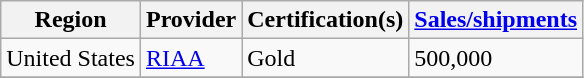<table class="wikitable sortable">
<tr>
<th>Region</th>
<th class="unsortable">Provider</th>
<th class="unsortable">Certification(s)</th>
<th class="unsortable"><a href='#'>Sales/shipments</a></th>
</tr>
<tr>
<td>United States</td>
<td><a href='#'>RIAA</a></td>
<td>Gold</td>
<td>500,000</td>
</tr>
<tr>
</tr>
</table>
